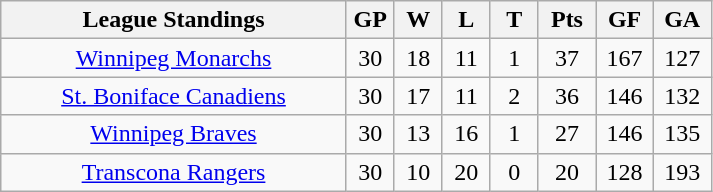<table class="wikitable" style="text-align:center">
<tr>
<th width="45%">League Standings</th>
<th width="6.25%">GP</th>
<th width="6.25%">W</th>
<th width="6.25%">L</th>
<th width="6.25%">T</th>
<th width="7.5%">Pts</th>
<th width="7.5%">GF</th>
<th width="7.5%">GA</th>
</tr>
<tr>
<td><a href='#'>Winnipeg Monarchs</a></td>
<td>30</td>
<td>18</td>
<td>11</td>
<td>1</td>
<td>37</td>
<td>167</td>
<td>127</td>
</tr>
<tr>
<td><a href='#'>St. Boniface Canadiens</a></td>
<td>30</td>
<td>17</td>
<td>11</td>
<td>2</td>
<td>36</td>
<td>146</td>
<td>132</td>
</tr>
<tr>
<td><a href='#'>Winnipeg Braves</a></td>
<td>30</td>
<td>13</td>
<td>16</td>
<td>1</td>
<td>27</td>
<td>146</td>
<td>135</td>
</tr>
<tr>
<td><a href='#'>Transcona Rangers</a></td>
<td>30</td>
<td>10</td>
<td>20</td>
<td>0</td>
<td>20</td>
<td>128</td>
<td>193</td>
</tr>
</table>
